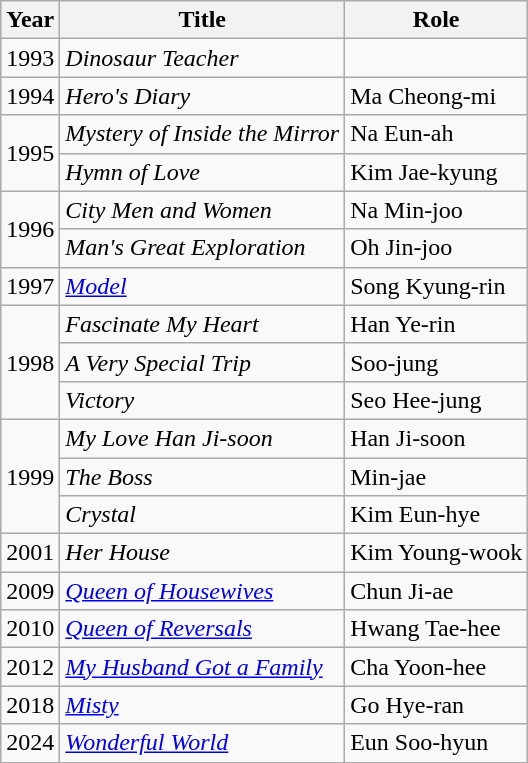<table class="wikitable sortable">
<tr>
<th>Year</th>
<th>Title</th>
<th>Role</th>
</tr>
<tr>
<td>1993</td>
<td><em>Dinosaur Teacher</em></td>
<td></td>
</tr>
<tr>
<td>1994</td>
<td><em>Hero's Diary</em></td>
<td>Ma Cheong-mi</td>
</tr>
<tr>
<td rowspan=2>1995</td>
<td><em>Mystery of Inside the Mirror</em></td>
<td>Na Eun-ah</td>
</tr>
<tr>
<td><em>Hymn of Love</em></td>
<td>Kim Jae-kyung</td>
</tr>
<tr>
<td rowspan=2>1996</td>
<td><em>City Men and Women</em></td>
<td> Na Min-joo</td>
</tr>
<tr>
<td><em>Man's Great Exploration</em></td>
<td>Oh Jin-joo</td>
</tr>
<tr>
<td>1997</td>
<td><em><a href='#'>Model</a></em></td>
<td>Song Kyung-rin</td>
</tr>
<tr>
<td rowspan=3>1998</td>
<td><em>Fascinate My Heart</em></td>
<td>Han Ye-rin</td>
</tr>
<tr>
<td><em>A Very Special Trip</em></td>
<td> Soo-jung</td>
</tr>
<tr>
<td><em>Victory</em></td>
<td>Seo Hee-jung</td>
</tr>
<tr>
<td rowspan=3>1999</td>
<td><em>My Love Han Ji-soon</em></td>
<td>Han Ji-soon</td>
</tr>
<tr>
<td><em>The Boss</em></td>
<td>Min-jae</td>
</tr>
<tr>
<td><em>Crystal</em></td>
<td>Kim Eun-hye</td>
</tr>
<tr>
<td>2001</td>
<td><em>Her House</em></td>
<td>Kim Young-wook</td>
</tr>
<tr>
<td>2009</td>
<td><em><a href='#'>Queen of Housewives</a></em></td>
<td>Chun Ji-ae</td>
</tr>
<tr>
<td>2010</td>
<td><em><a href='#'>Queen of Reversals</a></em></td>
<td>Hwang Tae-hee</td>
</tr>
<tr>
<td>2012</td>
<td><em><a href='#'>My Husband Got a Family</a></em></td>
<td>Cha Yoon-hee</td>
</tr>
<tr>
<td>2018</td>
<td><em><a href='#'>Misty</a></em></td>
<td>Go Hye-ran</td>
</tr>
<tr>
<td>2024</td>
<td><em><a href='#'>Wonderful World</a></em></td>
<td>Eun Soo-hyun</td>
</tr>
</table>
